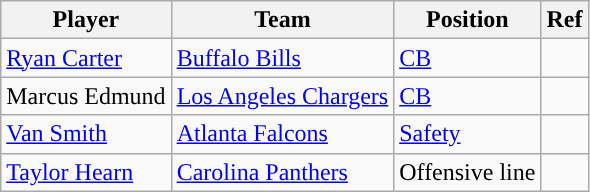<table class="wikitable">
<tr>
<th>Player</th>
<th>Team</th>
<th>Position</th>
<th>Ref</th>
</tr>
<tr>
<td><a href='#'>Ryan Carter</a></td>
<td><a href='#'>Buffalo Bills</a></td>
<td><a href='#'>CB</a></td>
<td></td>
</tr>
<tr>
<td>Marcus Edmund</td>
<td><a href='#'>Los Angeles Chargers</a></td>
<td><a href='#'>CB</a></td>
<td></td>
</tr>
<tr>
<td><a href='#'>Van Smith</a></td>
<td><a href='#'>Atlanta Falcons</a></td>
<td><a href='#'>Safety</a></td>
<td></td>
</tr>
<tr>
<td><a href='#'>Taylor Hearn</a></td>
<td><a href='#'>Carolina Panthers</a></td>
<td>Offensive line</td>
<td></td>
</tr>
</table>
